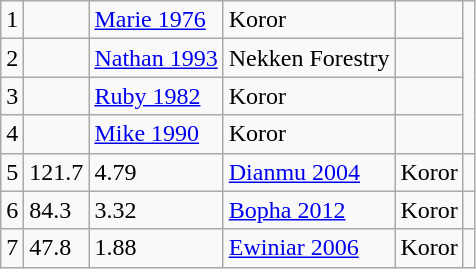<table class="wikitable">
<tr>
<td>1</td>
<td></td>
<td><a href='#'>Marie 1976</a></td>
<td>Koror</td>
<td></td>
</tr>
<tr>
<td>2</td>
<td></td>
<td><a href='#'>Nathan 1993</a></td>
<td>Nekken Forestry</td>
<td></td>
</tr>
<tr>
<td>3</td>
<td></td>
<td><a href='#'>Ruby 1982</a></td>
<td>Koror</td>
<td></td>
</tr>
<tr>
<td>4</td>
<td></td>
<td><a href='#'>Mike 1990</a></td>
<td>Koror</td>
<td></td>
</tr>
<tr>
<td>5</td>
<td>121.7</td>
<td>4.79</td>
<td><a href='#'>Dianmu 2004</a></td>
<td>Koror</td>
<td></td>
</tr>
<tr>
<td>6</td>
<td>84.3</td>
<td>3.32</td>
<td><a href='#'>Bopha 2012</a></td>
<td>Koror</td>
<td></td>
</tr>
<tr>
<td>7</td>
<td>47.8</td>
<td>1.88</td>
<td><a href='#'>Ewiniar 2006</a></td>
<td>Koror</td>
<td></td>
</tr>
</table>
